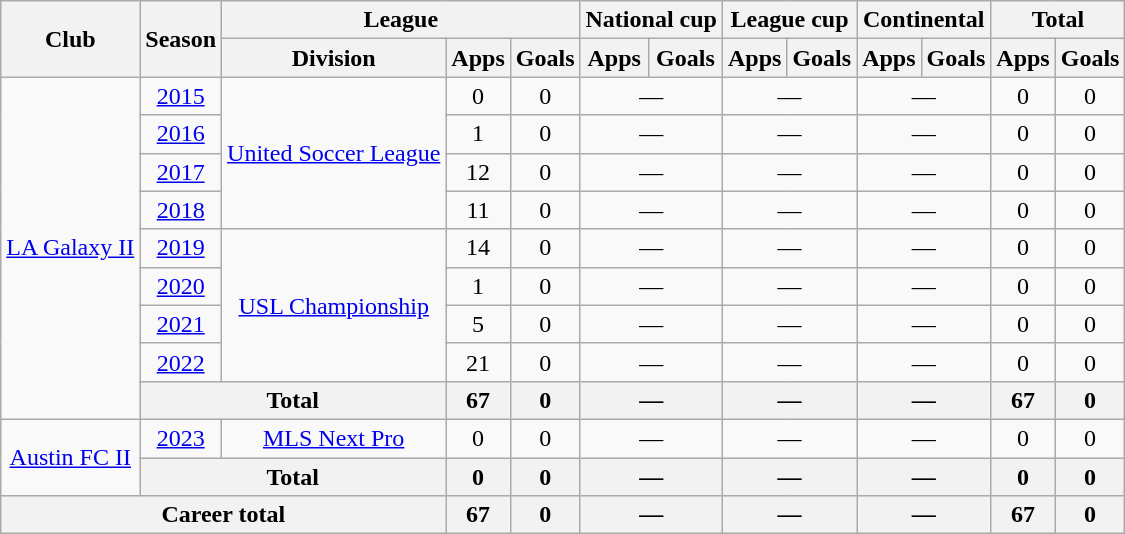<table class="wikitable" style="text-align:center">
<tr>
<th rowspan="2">Club</th>
<th rowspan="2">Season</th>
<th colspan="3">League</th>
<th colspan="2">National cup</th>
<th colspan="2">League cup</th>
<th colspan="2">Continental</th>
<th colspan="2">Total</th>
</tr>
<tr>
<th>Division</th>
<th>Apps</th>
<th>Goals</th>
<th>Apps</th>
<th>Goals</th>
<th>Apps</th>
<th>Goals</th>
<th>Apps</th>
<th>Goals</th>
<th>Apps</th>
<th>Goals</th>
</tr>
<tr>
<td rowspan="9"><a href='#'>LA Galaxy II</a></td>
<td><a href='#'>2015</a></td>
<td rowspan="4"><a href='#'>United Soccer League</a></td>
<td>0</td>
<td>0</td>
<td colspan="2">—</td>
<td colspan="2">—</td>
<td colspan="2">—</td>
<td>0</td>
<td>0</td>
</tr>
<tr>
<td><a href='#'>2016</a></td>
<td>1</td>
<td>0</td>
<td colspan="2">—</td>
<td colspan="2">—</td>
<td colspan="2">—</td>
<td>0</td>
<td>0</td>
</tr>
<tr>
<td><a href='#'>2017</a></td>
<td>12</td>
<td>0</td>
<td colspan="2">—</td>
<td colspan="2">—</td>
<td colspan="2">—</td>
<td>0</td>
<td>0</td>
</tr>
<tr>
<td><a href='#'>2018</a></td>
<td>11</td>
<td>0</td>
<td colspan="2">—</td>
<td colspan="2">—</td>
<td colspan="2">—</td>
<td>0</td>
<td>0</td>
</tr>
<tr>
<td><a href='#'>2019</a></td>
<td rowspan="4"><a href='#'>USL Championship</a></td>
<td>14</td>
<td>0</td>
<td colspan="2">—</td>
<td colspan="2">—</td>
<td colspan="2">—</td>
<td>0</td>
<td>0</td>
</tr>
<tr>
<td><a href='#'>2020</a></td>
<td>1</td>
<td>0</td>
<td colspan="2">—</td>
<td colspan="2">—</td>
<td colspan="2">—</td>
<td>0</td>
<td>0</td>
</tr>
<tr>
<td><a href='#'>2021</a></td>
<td>5</td>
<td>0</td>
<td colspan="2">—</td>
<td colspan="2">—</td>
<td colspan="2">—</td>
<td>0</td>
<td>0</td>
</tr>
<tr>
<td><a href='#'>2022</a></td>
<td>21</td>
<td>0</td>
<td colspan="2">—</td>
<td colspan="2">—</td>
<td colspan="2">—</td>
<td>0</td>
<td>0</td>
</tr>
<tr>
<th colspan="2">Total</th>
<th>67</th>
<th>0</th>
<th colspan="2">—</th>
<th colspan="2">—</th>
<th colspan="2">—</th>
<th>67</th>
<th>0</th>
</tr>
<tr>
<td rowspan=2><a href='#'>Austin FC II</a></td>
<td><a href='#'>2023</a></td>
<td><a href='#'>MLS Next Pro</a></td>
<td>0</td>
<td>0</td>
<td colspan="2">—</td>
<td colspan="2">—</td>
<td colspan="2">—</td>
<td>0</td>
<td>0</td>
</tr>
<tr>
<th colspan="2">Total</th>
<th>0</th>
<th>0</th>
<th colspan="2">—</th>
<th colspan="2">—</th>
<th colspan="2">—</th>
<th>0</th>
<th>0</th>
</tr>
<tr>
<th colspan="3">Career total</th>
<th>67</th>
<th>0</th>
<th colspan="2">—</th>
<th colspan="2">—</th>
<th colspan="2">—</th>
<th>67</th>
<th>0</th>
</tr>
</table>
